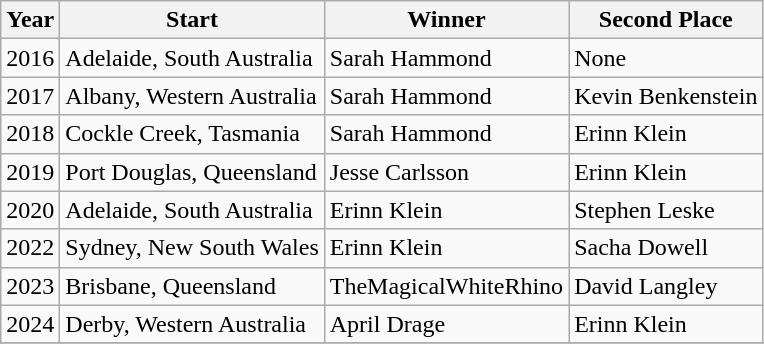<table class="wikitable sortable">
<tr>
<th>Year</th>
<th>Start</th>
<th>Winner</th>
<th>Second Place</th>
</tr>
<tr>
<td>2016</td>
<td>Adelaide, South Australia</td>
<td>Sarah Hammond</td>
<td>None</td>
</tr>
<tr>
<td>2017</td>
<td>Albany, Western Australia</td>
<td>Sarah Hammond</td>
<td>Kevin Benkenstein</td>
</tr>
<tr>
<td>2018</td>
<td>Cockle Creek, Tasmania</td>
<td>Sarah Hammond</td>
<td>Erinn Klein</td>
</tr>
<tr>
<td>2019</td>
<td>Port Douglas, Queensland</td>
<td>Jesse Carlsson</td>
<td>Erinn Klein</td>
</tr>
<tr>
<td>2020</td>
<td>Adelaide, South Australia</td>
<td>Erinn Klein</td>
<td>Stephen Leske</td>
</tr>
<tr>
<td>2022</td>
<td>Sydney, New South Wales</td>
<td>Erinn Klein</td>
<td>Sacha Dowell</td>
</tr>
<tr>
<td>2023</td>
<td>Brisbane, Queensland</td>
<td>TheMagicalWhiteRhino</td>
<td>David Langley</td>
</tr>
<tr>
<td>2024</td>
<td>Derby, Western Australia</td>
<td>April Drage</td>
<td>Erinn Klein</td>
</tr>
<tr>
</tr>
</table>
